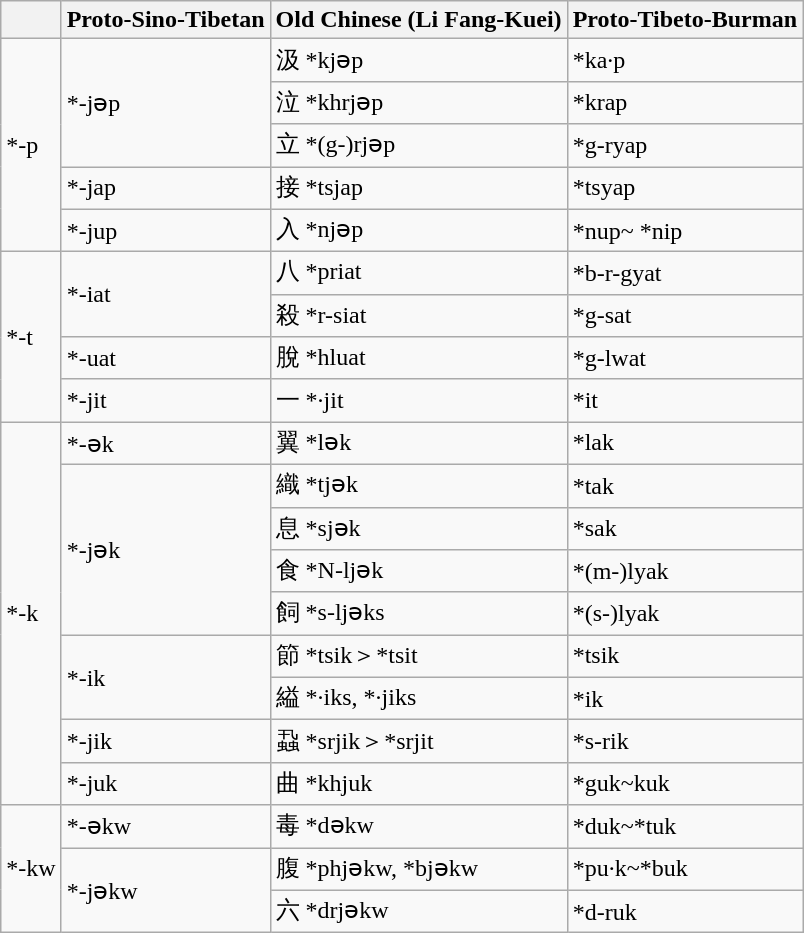<table class="wikitable">
<tr>
<th></th>
<th>Proto-Sino-Tibetan</th>
<th>Old Chinese (Li Fang-Kuei)</th>
<th>Proto-Tibeto-Burman</th>
</tr>
<tr>
<td rowspan="5">*-p</td>
<td rowspan="3">*-jəp</td>
<td>汲 *kjəp</td>
<td>*ka·p</td>
</tr>
<tr>
<td>泣 *khrjəp</td>
<td>*krap</td>
</tr>
<tr>
<td>立 *(g-)rjəp</td>
<td>*g-ryap</td>
</tr>
<tr>
<td>*-jap</td>
<td>接 *tsjap</td>
<td>*tsyap</td>
</tr>
<tr>
<td>*-jup</td>
<td>入 *njəp</td>
<td>*nup~ *nip</td>
</tr>
<tr>
<td rowspan="4">*-t</td>
<td rowspan="2">*-iat</td>
<td>八 *priat</td>
<td>*b-r-gyat</td>
</tr>
<tr>
<td>殺 *r-siat</td>
<td>*g-sat</td>
</tr>
<tr>
<td>*-uat</td>
<td>脫 *hluat</td>
<td>*g-lwat</td>
</tr>
<tr>
<td>*-jit</td>
<td>一 *·jit</td>
<td>*it</td>
</tr>
<tr>
<td rowspan="9">*-k</td>
<td>*-ək</td>
<td>翼 *lək</td>
<td>*lak</td>
</tr>
<tr>
<td rowspan="4">*-jək</td>
<td>織 *tjək</td>
<td>*tak</td>
</tr>
<tr>
<td>息 *sjək</td>
<td>*sak</td>
</tr>
<tr>
<td>食 *N-ljək</td>
<td>*(m-)lyak</td>
</tr>
<tr>
<td>飼 *s-ljəks</td>
<td>*(s-)lyak</td>
</tr>
<tr>
<td rowspan="2">*-ik</td>
<td>節 *tsik＞*tsit</td>
<td>*tsik</td>
</tr>
<tr>
<td>縊 *·iks, *·jiks</td>
<td>*ik</td>
</tr>
<tr>
<td>*-jik</td>
<td>蝨 *srjik＞*srjit</td>
<td>*s-rik</td>
</tr>
<tr>
<td>*-juk</td>
<td>曲 *khjuk</td>
<td>*guk~kuk</td>
</tr>
<tr>
<td rowspan="3">*-kw</td>
<td>*-əkw</td>
<td>毒 *dəkw</td>
<td>*duk~*tuk</td>
</tr>
<tr>
<td rowspan="2">*-jəkw</td>
<td>腹 *phjəkw, *bjəkw</td>
<td>*pu·k~*buk</td>
</tr>
<tr>
<td>六 *drjəkw</td>
<td>*d-ruk</td>
</tr>
</table>
